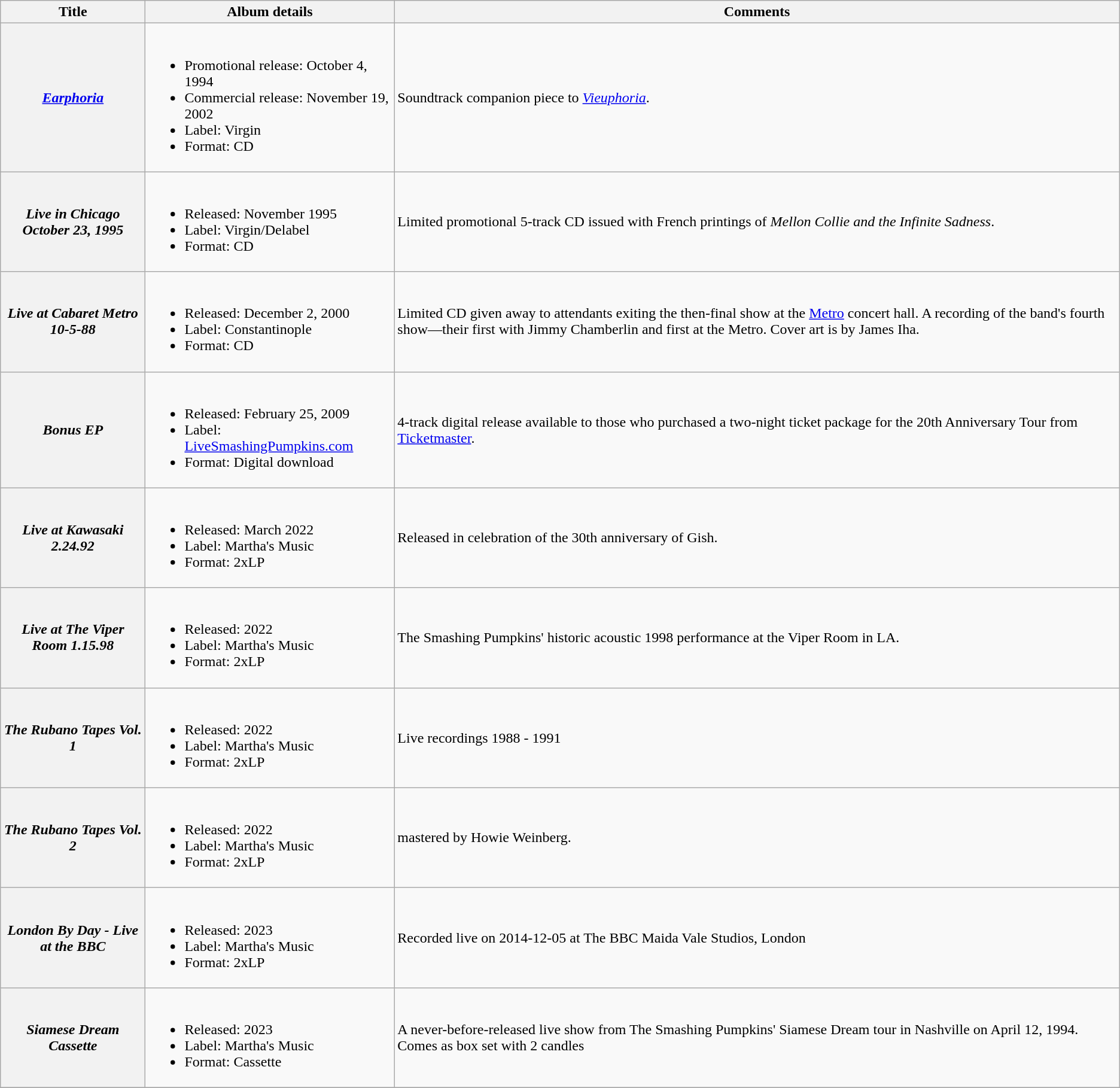<table class="wikitable plainrowheaders">
<tr>
<th scope="col">Title</th>
<th scope="col">Album details</th>
<th scope="col">Comments</th>
</tr>
<tr>
<th scope="row"><em><a href='#'>Earphoria</a></em></th>
<td><br><ul><li>Promotional release: October 4, 1994</li><li>Commercial release: November 19, 2002</li><li>Label: Virgin</li><li>Format: CD</li></ul></td>
<td>Soundtrack companion piece to <em><a href='#'>Vieuphoria</a></em>.</td>
</tr>
<tr>
<th scope="row"><em>Live in Chicago October 23, 1995</em></th>
<td><br><ul><li>Released: November 1995</li><li>Label: Virgin/Delabel</li><li>Format: CD</li></ul></td>
<td>Limited promotional 5-track CD issued with French printings of <em>Mellon Collie and the Infinite Sadness</em>.</td>
</tr>
<tr>
<th scope="row"><em>Live at Cabaret Metro 10-5-88</em></th>
<td><br><ul><li>Released: December 2, 2000</li><li>Label: Constantinople</li><li>Format: CD</li></ul></td>
<td>Limited CD given away to attendants exiting the then-final show at the <a href='#'>Metro</a> concert hall. A recording of the band's fourth show—their first with Jimmy Chamberlin and first at the Metro. Cover art is by James Iha.</td>
</tr>
<tr>
<th scope="row"><em>Bonus EP</em></th>
<td><br><ul><li>Released: February 25, 2009</li><li>Label: <a href='#'>LiveSmashingPumpkins.com</a></li><li>Format: Digital download</li></ul></td>
<td>4-track digital release available to those who purchased a two-night ticket package for the 20th Anniversary Tour from <a href='#'>Ticketmaster</a>.</td>
</tr>
<tr>
<th scope="row"><em>Live at Kawasaki 2.24.92</em></th>
<td><br><ul><li>Released: March 2022</li><li>Label: Martha's Music</li><li>Format: 2xLP</li></ul></td>
<td>Released in celebration of the 30th anniversary of Gish.</td>
</tr>
<tr>
<th scope="row"><em>Live at The Viper Room 1.15.98</em></th>
<td><br><ul><li>Released: 2022</li><li>Label: Martha's Music</li><li>Format: 2xLP</li></ul></td>
<td>The Smashing Pumpkins' historic acoustic 1998 performance at the Viper Room in LA.</td>
</tr>
<tr>
<th scope="row"><em>The Rubano Tapes Vol. 1</em></th>
<td><br><ul><li>Released: 2022</li><li>Label: Martha's Music</li><li>Format: 2xLP</li></ul></td>
<td>Live recordings 1988 - 1991</td>
</tr>
<tr>
<th scope="row"><em>The Rubano Tapes Vol. 2</em></th>
<td><br><ul><li>Released: 2022</li><li>Label: Martha's Music</li><li>Format: 2xLP</li></ul></td>
<td>mastered by Howie Weinberg.</td>
</tr>
<tr>
<th scope="row"><em>London By Day - Live at the BBC</em></th>
<td><br><ul><li>Released: 2023</li><li>Label: Martha's Music</li><li>Format: 2xLP</li></ul></td>
<td>Recorded live on 2014-12-05 at The BBC Maida Vale Studios, London</td>
</tr>
<tr>
<th scope="row"><em>Siamese Dream Cassette</em></th>
<td><br><ul><li>Released: 2023</li><li>Label: Martha's Music</li><li>Format: Cassette</li></ul></td>
<td>A never-before-released live show from The Smashing Pumpkins' Siamese Dream tour in Nashville on April 12, 1994. Comes as box set with 2 candles</td>
</tr>
<tr>
</tr>
</table>
